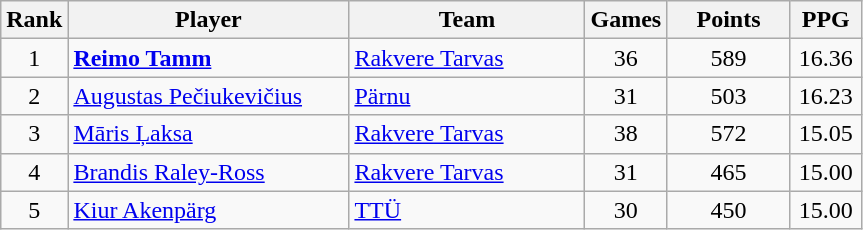<table class="wikitable sortable" style="text-align: center">
<tr>
<th>Rank</th>
<th width=180>Player</th>
<th width=150>Team</th>
<th>Games</th>
<th width=75>Points</th>
<th width=40>PPG</th>
</tr>
<tr>
<td>1</td>
<td align="left"> <strong><a href='#'>Reimo Tamm</a></strong></td>
<td align="left"><a href='#'>Rakvere Tarvas</a></td>
<td>36</td>
<td>589</td>
<td>16.36</td>
</tr>
<tr>
<td>2</td>
<td align="left"> <a href='#'>Augustas Pečiukevičius</a></td>
<td align="left"><a href='#'>Pärnu</a></td>
<td>31</td>
<td>503</td>
<td>16.23</td>
</tr>
<tr>
<td>3</td>
<td align="left"> <a href='#'>Māris Ļaksa</a></td>
<td align="left"><a href='#'>Rakvere Tarvas</a></td>
<td>38</td>
<td>572</td>
<td>15.05</td>
</tr>
<tr>
<td>4</td>
<td align="left"> <a href='#'>Brandis Raley-Ross</a></td>
<td align="left"><a href='#'>Rakvere Tarvas</a></td>
<td>31</td>
<td>465</td>
<td>15.00</td>
</tr>
<tr>
<td>5</td>
<td align="left"> <a href='#'>Kiur Akenpärg</a></td>
<td align="left"><a href='#'>TTÜ</a></td>
<td>30</td>
<td>450</td>
<td>15.00</td>
</tr>
</table>
